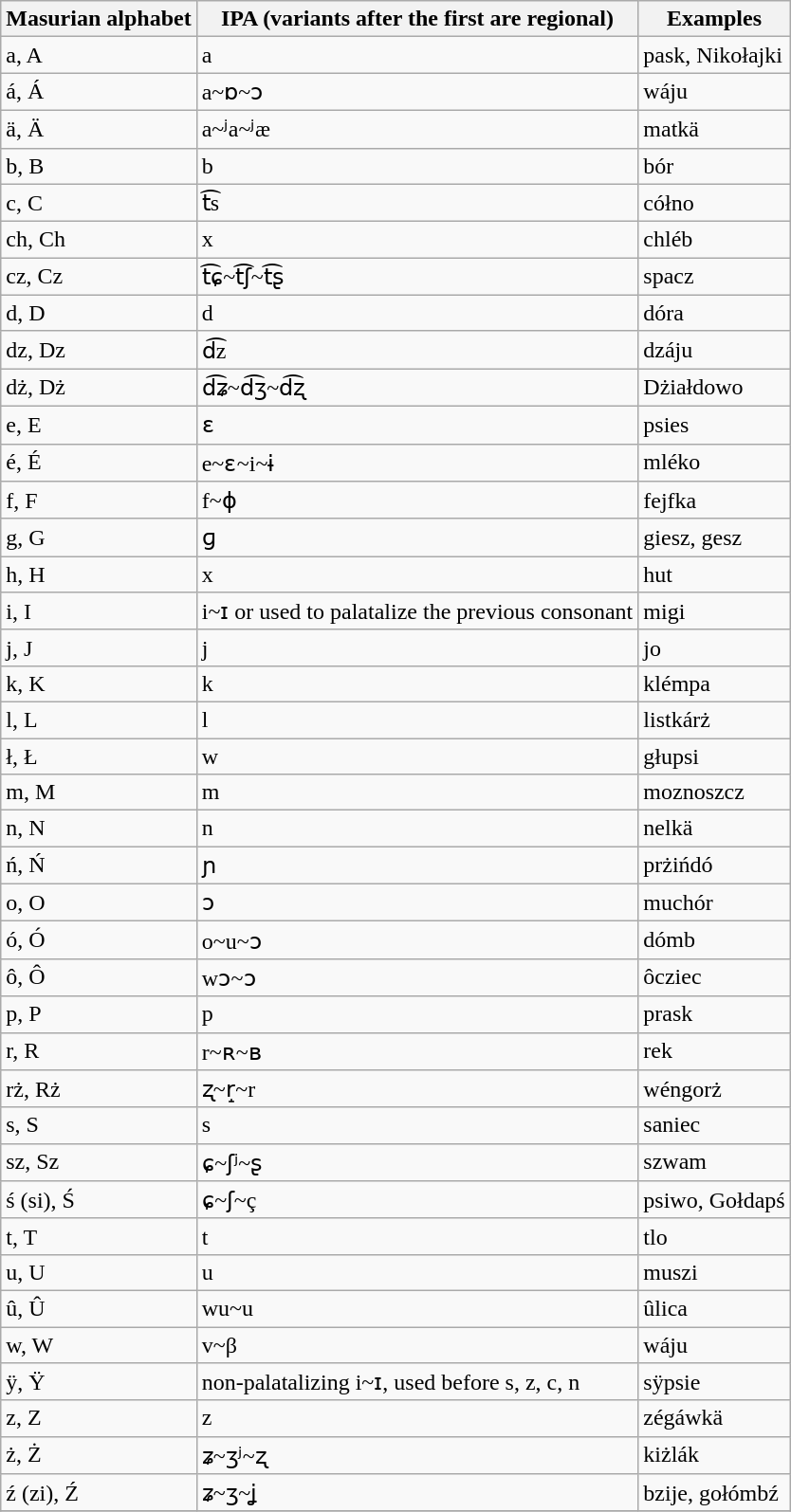<table class="wikitable">
<tr>
<th>Masurian alphabet</th>
<th>IPA (variants after the first are regional)</th>
<th>Examples</th>
</tr>
<tr>
<td>a, A</td>
<td>a</td>
<td>pask, Nikołajki</td>
</tr>
<tr>
<td>á, Á</td>
<td>a~ɒ~ɔ</td>
<td>wáju</td>
</tr>
<tr>
<td>ä, Ä</td>
<td>a~ʲa~ʲæ</td>
<td>matkä</td>
</tr>
<tr>
<td>b, B</td>
<td>b</td>
<td>bór</td>
</tr>
<tr>
<td>c, C</td>
<td>t͡s</td>
<td>cółno</td>
</tr>
<tr>
<td>ch, Ch</td>
<td>x</td>
<td>chléb</td>
</tr>
<tr>
<td>cz, Cz</td>
<td>t͡ɕ~t͡ʃ~t͡ʂ</td>
<td>spacz</td>
</tr>
<tr>
<td>d, D</td>
<td>d</td>
<td>dóra</td>
</tr>
<tr>
<td>dz, Dz</td>
<td>d͡z</td>
<td>dzáju</td>
</tr>
<tr>
<td>dż, Dż</td>
<td>d͡ʑ~d͡ʒ~d͡ʐ</td>
<td>Dżiałdowo</td>
</tr>
<tr>
<td>e, E</td>
<td>ɛ</td>
<td>psies</td>
</tr>
<tr>
<td>é, É</td>
<td>e~ɛ~i~ɨ</td>
<td>mléko</td>
</tr>
<tr>
<td>f, F</td>
<td>f~ɸ</td>
<td>fejfka</td>
</tr>
<tr>
<td>g, G</td>
<td>ɡ</td>
<td>giesz, gesz</td>
</tr>
<tr>
<td>h, H</td>
<td>x</td>
<td>hut</td>
</tr>
<tr>
<td>i, I</td>
<td>i~ɪ or used to palatalize the previous consonant</td>
<td>migi</td>
</tr>
<tr>
<td>j, J</td>
<td>j</td>
<td>jo</td>
</tr>
<tr>
<td>k, K</td>
<td>k</td>
<td>klémpa</td>
</tr>
<tr>
<td>l, L</td>
<td>l</td>
<td>listkárż</td>
</tr>
<tr>
<td>ł, Ł</td>
<td>w</td>
<td>głupsi</td>
</tr>
<tr>
<td>m, M</td>
<td>m</td>
<td>moznoszcz</td>
</tr>
<tr>
<td>n, N</td>
<td>n</td>
<td>nelkä</td>
</tr>
<tr>
<td>ń, Ń</td>
<td>ɲ</td>
<td>prżińdó</td>
</tr>
<tr>
<td>o, O</td>
<td>ɔ</td>
<td>muchór</td>
</tr>
<tr>
<td>ó, Ó</td>
<td>o~u~ɔ</td>
<td>dómb</td>
</tr>
<tr>
<td>ô, Ô</td>
<td>wɔ~ɔ</td>
<td>ôcziec</td>
</tr>
<tr>
<td>p, P</td>
<td>p</td>
<td>prask</td>
</tr>
<tr>
<td>r, R</td>
<td>r~ʀ~ʙ</td>
<td>rek</td>
</tr>
<tr>
<td>rż, Rż</td>
<td>ʐ~r̝~r</td>
<td>wéngorż</td>
</tr>
<tr>
<td>s, S</td>
<td>s</td>
<td>saniec</td>
</tr>
<tr>
<td>sz, Sz</td>
<td>ɕ~ʃʲ~ʂ</td>
<td>szwam</td>
</tr>
<tr>
<td>ś (si), Ś</td>
<td>ɕ~ʃ~ç</td>
<td>psiwo, Gołdapś</td>
</tr>
<tr>
<td>t, T</td>
<td>t</td>
<td>tlo</td>
</tr>
<tr>
<td>u, U</td>
<td>u</td>
<td>muszi</td>
</tr>
<tr>
<td>û, Û</td>
<td>wu~u</td>
<td>ûlica</td>
</tr>
<tr>
<td>w, W</td>
<td>v~β</td>
<td>wáju</td>
</tr>
<tr>
<td>ÿ, Ÿ</td>
<td>non-palatalizing i~ɪ, used before s, z, c, n</td>
<td>sÿpsie</td>
</tr>
<tr>
<td>z, Z</td>
<td>z</td>
<td>zégáwkä</td>
</tr>
<tr>
<td>ż, Ż</td>
<td>ʑ~ʒʲ~ʐ</td>
<td>kiżlák</td>
</tr>
<tr>
<td>ź (zi), Ź</td>
<td>ʑ~ʒ~ʝ</td>
<td>bzije, gołómbź</td>
</tr>
<tr>
</tr>
</table>
